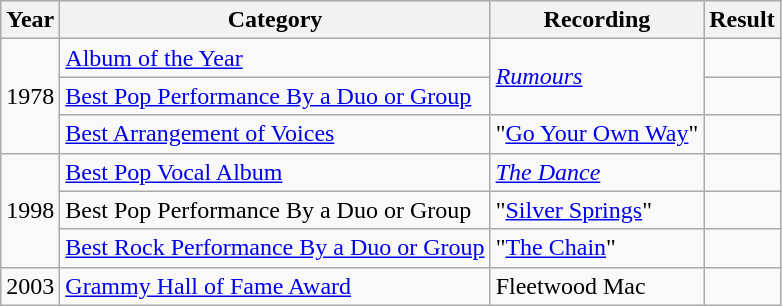<table class="wikitable">
<tr>
<th>Year</th>
<th>Category</th>
<th>Recording</th>
<th>Result</th>
</tr>
<tr>
<td rowspan="3">1978</td>
<td><a href='#'>Album of the Year</a></td>
<td rowspan="2"><em><a href='#'>Rumours</a></em></td>
<td></td>
</tr>
<tr>
<td><a href='#'>Best Pop Performance By a Duo or Group</a></td>
<td></td>
</tr>
<tr>
<td><a href='#'>Best Arrangement of Voices</a></td>
<td>"<a href='#'>Go Your Own Way</a>"</td>
<td></td>
</tr>
<tr>
<td rowspan="3">1998</td>
<td><a href='#'>Best Pop Vocal Album</a></td>
<td><em><a href='#'>The Dance</a></em></td>
<td></td>
</tr>
<tr>
<td>Best Pop Performance By a Duo or Group</td>
<td>"<a href='#'>Silver Springs</a>"</td>
<td></td>
</tr>
<tr>
<td><a href='#'>Best Rock Performance By a Duo or Group</a></td>
<td>"<a href='#'>The Chain</a>"</td>
<td></td>
</tr>
<tr>
<td>2003</td>
<td><a href='#'>Grammy Hall of Fame Award</a></td>
<td>Fleetwood Mac</td>
<td></td>
</tr>
</table>
